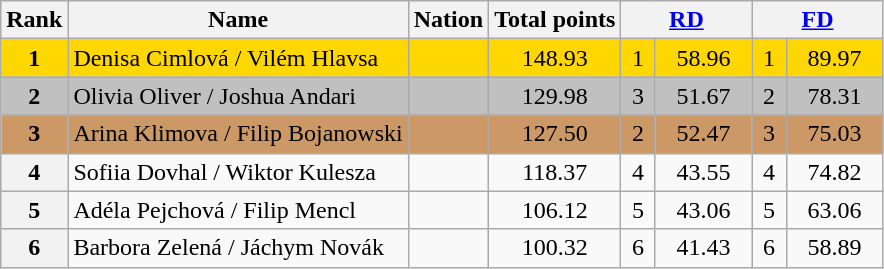<table class="wikitable sortable">
<tr>
<th>Rank</th>
<th>Name</th>
<th>Nation</th>
<th>Total points</th>
<th colspan="2" width="80px"><a href='#'>RD</a></th>
<th colspan="2" width="80px"><a href='#'>FD</a></th>
</tr>
<tr bgcolor="gold">
<td align="center"><strong>1</strong></td>
<td>Denisa Cimlová / Vilém Hlavsa</td>
<td></td>
<td align="center">148.93</td>
<td align="center">1</td>
<td align="center">58.96</td>
<td align="center">1</td>
<td align="center">89.97</td>
</tr>
<tr bgcolor="silver">
<td align="center"><strong>2</strong></td>
<td>Olivia Oliver / Joshua Andari</td>
<td></td>
<td align="center">129.98</td>
<td align="center">3</td>
<td align="center">51.67</td>
<td align="center">2</td>
<td align="center">78.31</td>
</tr>
<tr bgcolor="cc9966">
<td align="center"><strong>3</strong></td>
<td>Arina Klimova / Filip Bojanowski</td>
<td></td>
<td align="center">127.50</td>
<td align="center">2</td>
<td align="center">52.47</td>
<td align="center">3</td>
<td align="center">75.03</td>
</tr>
<tr>
<th>4</th>
<td>Sofiia Dovhal / Wiktor Kulesza</td>
<td></td>
<td align="center">118.37</td>
<td align="center">4</td>
<td align="center">43.55</td>
<td align="center">4</td>
<td align="center">74.82</td>
</tr>
<tr>
<th>5</th>
<td>Adéla Pejchová / Filip Mencl</td>
<td></td>
<td align="center">106.12</td>
<td align="center">5</td>
<td align="center">43.06</td>
<td align="center">5</td>
<td align="center">63.06</td>
</tr>
<tr>
<th>6</th>
<td>Barbora Zelená / Jáchym Novák</td>
<td></td>
<td align="center">100.32</td>
<td align="center">6</td>
<td align="center">41.43</td>
<td align="center">6</td>
<td align="center">58.89</td>
</tr>
</table>
